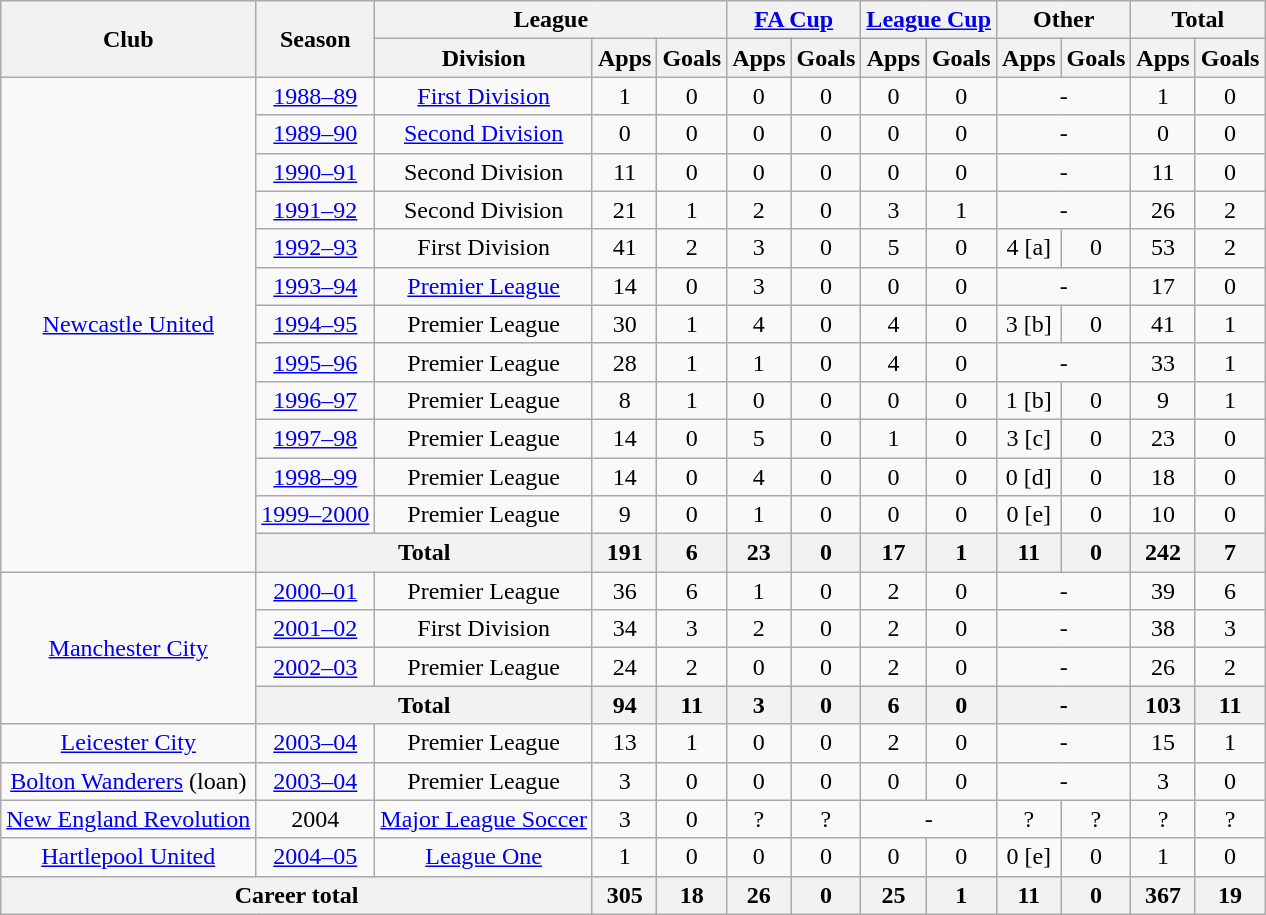<table class="wikitable" style="text-align:center">
<tr>
<th rowspan="2">Club</th>
<th rowspan="2">Season</th>
<th colspan="3">League</th>
<th colspan="2"><a href='#'>FA Cup</a></th>
<th colspan="2"><a href='#'>League Cup</a></th>
<th colspan="2">Other</th>
<th colspan="2">Total</th>
</tr>
<tr>
<th>Division</th>
<th>Apps</th>
<th>Goals</th>
<th>Apps</th>
<th>Goals</th>
<th>Apps</th>
<th>Goals</th>
<th>Apps</th>
<th>Goals</th>
<th>Apps</th>
<th>Goals</th>
</tr>
<tr>
<td rowspan="13"><a href='#'>Newcastle United</a></td>
<td><a href='#'>1988–89</a></td>
<td><a href='#'>First Division</a></td>
<td>1</td>
<td>0</td>
<td>0</td>
<td>0</td>
<td>0</td>
<td>0</td>
<td colspan="2">-</td>
<td>1</td>
<td>0</td>
</tr>
<tr>
<td><a href='#'>1989–90</a></td>
<td><a href='#'>Second Division</a></td>
<td>0</td>
<td>0</td>
<td>0</td>
<td>0</td>
<td>0</td>
<td>0</td>
<td colspan="2">-</td>
<td>0</td>
<td>0</td>
</tr>
<tr>
<td><a href='#'>1990–91</a></td>
<td>Second Division</td>
<td>11</td>
<td>0</td>
<td>0</td>
<td>0</td>
<td>0</td>
<td>0</td>
<td colspan="2">-</td>
<td>11</td>
<td>0</td>
</tr>
<tr>
<td><a href='#'>1991–92</a></td>
<td>Second Division</td>
<td>21</td>
<td>1</td>
<td>2</td>
<td>0</td>
<td>3</td>
<td>1</td>
<td colspan="2">-</td>
<td>26</td>
<td>2</td>
</tr>
<tr>
<td><a href='#'>1992–93</a></td>
<td>First Division</td>
<td>41</td>
<td>2</td>
<td>3</td>
<td>0</td>
<td>5</td>
<td>0</td>
<td>4 [a]</td>
<td>0</td>
<td>53</td>
<td>2</td>
</tr>
<tr>
<td><a href='#'>1993–94</a></td>
<td><a href='#'>Premier League</a></td>
<td>14</td>
<td>0</td>
<td>3</td>
<td>0</td>
<td>0</td>
<td>0</td>
<td colspan="2">-</td>
<td>17</td>
<td>0</td>
</tr>
<tr>
<td><a href='#'>1994–95</a></td>
<td>Premier League</td>
<td>30</td>
<td>1</td>
<td>4</td>
<td>0</td>
<td>4</td>
<td>0</td>
<td>3 [b]</td>
<td>0</td>
<td>41</td>
<td>1</td>
</tr>
<tr>
<td><a href='#'>1995–96</a></td>
<td>Premier League</td>
<td>28</td>
<td>1</td>
<td>1</td>
<td>0</td>
<td>4</td>
<td>0</td>
<td colspan="2">-</td>
<td>33</td>
<td>1</td>
</tr>
<tr>
<td><a href='#'>1996–97</a></td>
<td>Premier League</td>
<td>8</td>
<td>1</td>
<td>0</td>
<td>0</td>
<td>0</td>
<td>0</td>
<td>1 [b]</td>
<td>0</td>
<td>9</td>
<td>1</td>
</tr>
<tr>
<td><a href='#'>1997–98</a></td>
<td>Premier League</td>
<td>14</td>
<td>0</td>
<td>5</td>
<td>0</td>
<td>1</td>
<td>0</td>
<td>3 [c]</td>
<td>0</td>
<td>23</td>
<td>0</td>
</tr>
<tr>
<td><a href='#'>1998–99</a></td>
<td>Premier League</td>
<td>14</td>
<td>0</td>
<td>4</td>
<td>0</td>
<td>0</td>
<td>0</td>
<td>0 [d]</td>
<td>0</td>
<td>18</td>
<td>0</td>
</tr>
<tr>
<td><a href='#'>1999–2000</a></td>
<td>Premier League</td>
<td>9</td>
<td>0</td>
<td>1</td>
<td>0</td>
<td>0</td>
<td>0</td>
<td>0 [e]</td>
<td>0</td>
<td>10</td>
<td>0</td>
</tr>
<tr>
<th colspan="2">Total</th>
<th>191</th>
<th>6</th>
<th>23</th>
<th>0</th>
<th>17</th>
<th>1</th>
<th>11</th>
<th>0</th>
<th>242</th>
<th>7</th>
</tr>
<tr>
<td rowspan="4"><a href='#'>Manchester City</a></td>
<td><a href='#'>2000–01</a></td>
<td>Premier League</td>
<td>36</td>
<td>6</td>
<td>1</td>
<td>0</td>
<td>2</td>
<td>0</td>
<td colspan="2">-</td>
<td>39</td>
<td>6</td>
</tr>
<tr>
<td><a href='#'>2001–02</a></td>
<td>First Division</td>
<td>34</td>
<td>3</td>
<td>2</td>
<td>0</td>
<td>2</td>
<td>0</td>
<td colspan="2">-</td>
<td>38</td>
<td>3</td>
</tr>
<tr>
<td><a href='#'>2002–03</a></td>
<td>Premier League</td>
<td>24</td>
<td>2</td>
<td>0</td>
<td>0</td>
<td>2</td>
<td>0</td>
<td colspan="2">-</td>
<td>26</td>
<td>2</td>
</tr>
<tr>
<th colspan="2">Total</th>
<th>94</th>
<th>11</th>
<th>3</th>
<th>0</th>
<th>6</th>
<th>0</th>
<th colspan="2">-</th>
<th>103</th>
<th>11</th>
</tr>
<tr>
<td><a href='#'>Leicester City</a></td>
<td><a href='#'>2003–04</a></td>
<td>Premier League</td>
<td>13</td>
<td>1</td>
<td>0</td>
<td>0</td>
<td>2</td>
<td>0</td>
<td colspan="2">-</td>
<td>15</td>
<td>1</td>
</tr>
<tr>
<td><a href='#'>Bolton Wanderers</a> (loan)</td>
<td><a href='#'>2003–04</a></td>
<td>Premier League</td>
<td>3</td>
<td>0</td>
<td>0</td>
<td>0</td>
<td>0</td>
<td>0</td>
<td colspan="2">-</td>
<td>3</td>
<td>0</td>
</tr>
<tr>
<td><a href='#'>New England Revolution</a></td>
<td>2004</td>
<td><a href='#'>Major League Soccer</a></td>
<td>3</td>
<td>0</td>
<td>?</td>
<td>?</td>
<td colspan="2">-</td>
<td>?</td>
<td>?</td>
<td>?</td>
<td>?</td>
</tr>
<tr>
<td><a href='#'>Hartlepool United</a></td>
<td><a href='#'>2004–05</a></td>
<td><a href='#'>League One</a></td>
<td>1</td>
<td>0</td>
<td>0</td>
<td>0</td>
<td>0</td>
<td>0</td>
<td>0 [e]</td>
<td>0</td>
<td>1</td>
<td>0</td>
</tr>
<tr>
<th colspan="3">Career total</th>
<th>305</th>
<th>18</th>
<th>26</th>
<th>0</th>
<th>25</th>
<th>1</th>
<th>11</th>
<th>0</th>
<th>367</th>
<th>19</th>
</tr>
</table>
